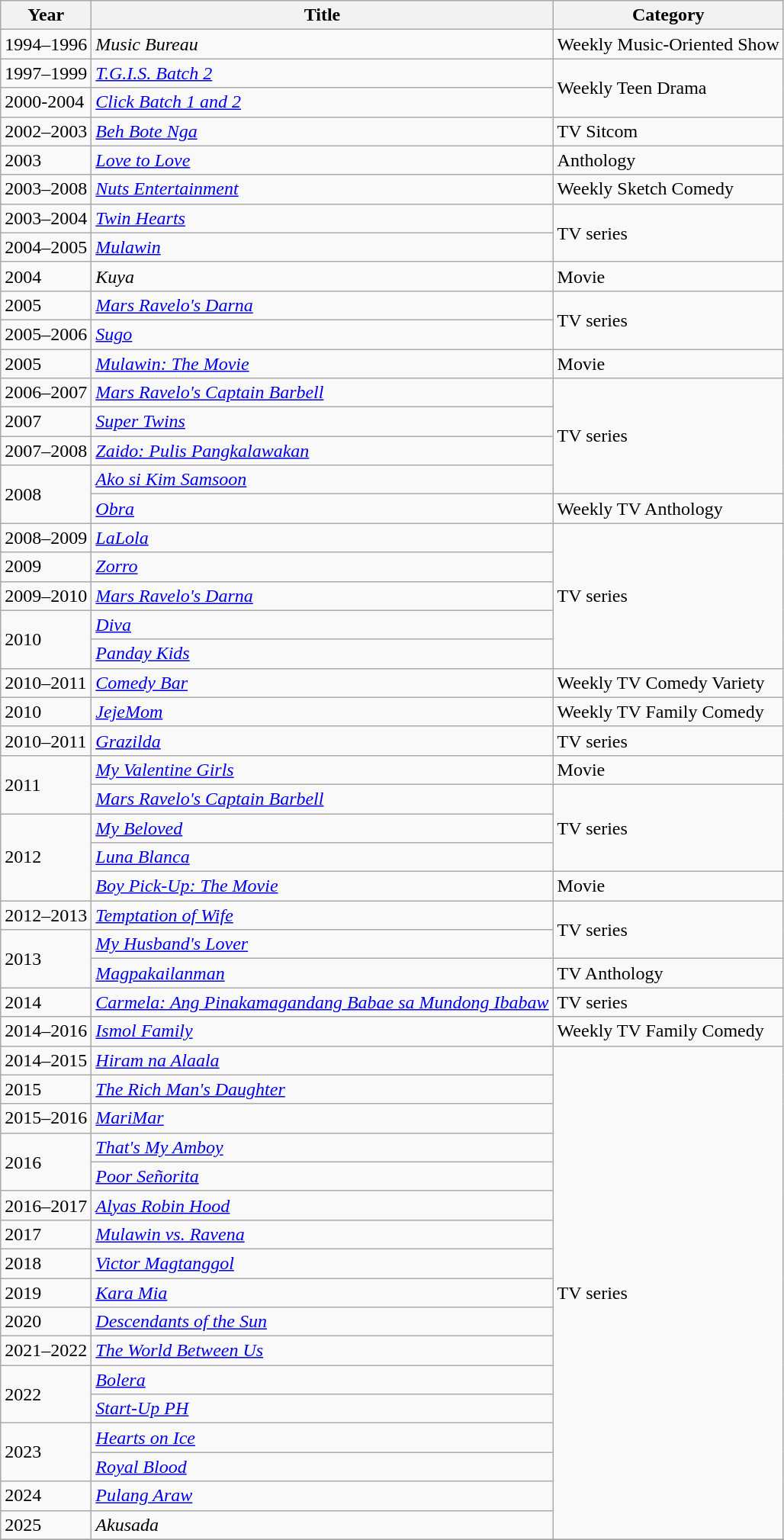<table class="wikitable">
<tr>
<th>Year</th>
<th>Title</th>
<th>Category</th>
</tr>
<tr>
<td>1994–1996</td>
<td><em>Music Bureau</em></td>
<td>Weekly Music-Oriented Show</td>
</tr>
<tr>
<td>1997–1999</td>
<td><em> <a href='#'>T.G.I.S. Batch 2</a></em></td>
<td rowspan="2">Weekly Teen Drama</td>
</tr>
<tr>
<td>2000-2004</td>
<td><em> <a href='#'>Click Batch 1 and 2</a></em></td>
</tr>
<tr>
<td>2002–2003</td>
<td><em><a href='#'>Beh Bote Nga</a></em></td>
<td>TV Sitcom</td>
</tr>
<tr>
<td>2003</td>
<td><em><a href='#'>Love to Love</a></em></td>
<td>Anthology</td>
</tr>
<tr>
<td>2003–2008</td>
<td><em><a href='#'>Nuts Entertainment</a></em></td>
<td>Weekly Sketch Comedy</td>
</tr>
<tr>
<td>2003–2004</td>
<td><em><a href='#'>Twin Hearts</a></em></td>
<td rowspan="2">TV series</td>
</tr>
<tr>
<td>2004–2005</td>
<td><em><a href='#'>Mulawin</a></em></td>
</tr>
<tr>
<td>2004</td>
<td><em>Kuya</em></td>
<td>Movie</td>
</tr>
<tr>
<td>2005</td>
<td><em><a href='#'>Mars Ravelo's Darna</a></em></td>
<td rowspan="2">TV series</td>
</tr>
<tr>
<td>2005–2006</td>
<td><em><a href='#'>Sugo</a></em></td>
</tr>
<tr>
<td>2005</td>
<td><em><a href='#'>Mulawin: The Movie</a></em></td>
<td>Movie</td>
</tr>
<tr>
<td>2006–2007</td>
<td><em><a href='#'>Mars Ravelo's Captain Barbell</a></em></td>
<td rowspan="4">TV series</td>
</tr>
<tr>
<td>2007</td>
<td><em><a href='#'>Super Twins</a></em></td>
</tr>
<tr>
<td>2007–2008</td>
<td><em><a href='#'>Zaido: Pulis Pangkalawakan</a></em></td>
</tr>
<tr>
<td rowspan="2">2008</td>
<td><em><a href='#'>Ako si Kim Samsoon</a></em></td>
</tr>
<tr>
<td><em><a href='#'>Obra</a></em></td>
<td>Weekly TV Anthology</td>
</tr>
<tr>
<td>2008–2009</td>
<td><em><a href='#'>LaLola</a></em></td>
<td rowspan="5">TV series</td>
</tr>
<tr>
<td>2009</td>
<td><em><a href='#'>Zorro</a></em></td>
</tr>
<tr>
<td>2009–2010</td>
<td><em><a href='#'>Mars Ravelo's Darna</a></em></td>
</tr>
<tr>
<td rowspan="2">2010</td>
<td><em><a href='#'>Diva</a></em></td>
</tr>
<tr>
<td><em><a href='#'>Panday Kids</a></em></td>
</tr>
<tr>
<td>2010–2011</td>
<td><em><a href='#'>Comedy Bar</a></em></td>
<td>Weekly TV Comedy Variety</td>
</tr>
<tr>
<td>2010</td>
<td><em><a href='#'>JejeMom</a></em></td>
<td>Weekly TV Family Comedy</td>
</tr>
<tr>
<td>2010–2011</td>
<td><em><a href='#'>Grazilda</a></em></td>
<td>TV series</td>
</tr>
<tr>
<td rowspan="2">2011</td>
<td><em><a href='#'>My Valentine Girls</a></em></td>
<td>Movie</td>
</tr>
<tr>
<td><em><a href='#'>Mars Ravelo's Captain Barbell</a></em></td>
<td rowspan="3">TV series</td>
</tr>
<tr>
<td rowspan="3">2012</td>
<td><em><a href='#'>My Beloved</a></em></td>
</tr>
<tr>
<td><em><a href='#'>Luna Blanca</a></em></td>
</tr>
<tr>
<td><em><a href='#'>Boy Pick-Up: The Movie</a></em></td>
<td>Movie</td>
</tr>
<tr>
<td>2012–2013</td>
<td><em><a href='#'>Temptation of Wife</a></em></td>
<td rowspan="2">TV series</td>
</tr>
<tr>
<td rowspan="2">2013</td>
<td><em><a href='#'>My Husband's Lover</a></em></td>
</tr>
<tr>
<td><em><a href='#'>Magpakailanman</a></em></td>
<td>TV Anthology</td>
</tr>
<tr>
<td>2014</td>
<td><em><a href='#'>Carmela: Ang Pinakamagandang Babae sa Mundong Ibabaw</a></em></td>
<td>TV series</td>
</tr>
<tr>
<td>2014–2016</td>
<td><em><a href='#'>Ismol Family</a></em></td>
<td>Weekly TV Family Comedy</td>
</tr>
<tr>
<td>2014–2015</td>
<td><em><a href='#'>Hiram na Alaala</a></em></td>
<td rowspan="17">TV series</td>
</tr>
<tr>
<td>2015</td>
<td><em><a href='#'>The Rich Man's Daughter</a></em></td>
</tr>
<tr>
<td>2015–2016</td>
<td><em><a href='#'>MariMar</a></em></td>
</tr>
<tr>
<td rowspan="2">2016</td>
<td><em><a href='#'>That's My Amboy</a></em></td>
</tr>
<tr>
<td><em><a href='#'>Poor Señorita</a></em></td>
</tr>
<tr>
<td>2016–2017</td>
<td><em><a href='#'>Alyas Robin Hood</a></em></td>
</tr>
<tr>
<td>2017</td>
<td><em><a href='#'>Mulawin vs. Ravena</a></em></td>
</tr>
<tr>
<td>2018</td>
<td><em><a href='#'>Victor Magtanggol</a></em></td>
</tr>
<tr>
<td>2019</td>
<td><em><a href='#'>Kara Mia</a></em></td>
</tr>
<tr>
<td>2020</td>
<td><em><a href='#'>Descendants of the Sun</a></em></td>
</tr>
<tr>
<td>2021–2022</td>
<td><em><a href='#'>The World Between Us</a></em></td>
</tr>
<tr>
<td rowspan="2">2022</td>
<td><em><a href='#'>Bolera</a></em></td>
</tr>
<tr>
<td><em><a href='#'>Start-Up PH</a></em></td>
</tr>
<tr>
<td rowspan="2">2023</td>
<td><em><a href='#'>Hearts on Ice</a></em></td>
</tr>
<tr>
<td><em><a href='#'>Royal Blood</a></em></td>
</tr>
<tr>
<td>2024</td>
<td><em><a href='#'>Pulang Araw</a></em></td>
</tr>
<tr>
<td>2025</td>
<td><em>Akusada</em></td>
</tr>
<tr>
</tr>
</table>
